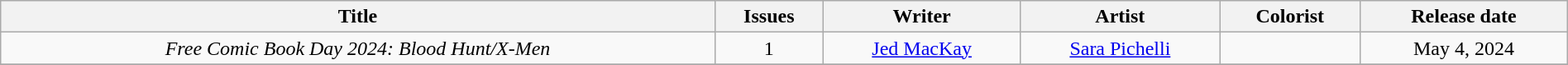<table class="wikitable" style="text-align:center; width:100%">
<tr>
<th scope="col">Title</th>
<th>Issues</th>
<th>Writer</th>
<th>Artist</th>
<th>Colorist</th>
<th>Release date</th>
</tr>
<tr>
<td><em>Free Comic Book Day 2024: Blood Hunt/X-Men</em></td>
<td>1</td>
<td><a href='#'>Jed MacKay</a></td>
<td><a href='#'>Sara Pichelli</a></td>
<td></td>
<td>May 4, 2024</td>
</tr>
<tr>
</tr>
</table>
